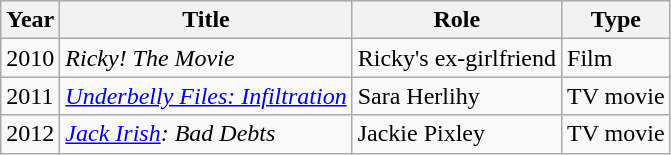<table class="wikitable">
<tr>
<th>Year</th>
<th>Title</th>
<th>Role</th>
<th>Type</th>
</tr>
<tr>
<td>2010</td>
<td><em>Ricky! The Movie</em></td>
<td>Ricky's ex-girlfriend</td>
<td>Film</td>
</tr>
<tr>
<td>2011</td>
<td><em><a href='#'>Underbelly Files: Infiltration</a></em></td>
<td>Sara Herlihy</td>
<td>TV movie</td>
</tr>
<tr>
<td>2012</td>
<td><em><a href='#'>Jack Irish</a>: Bad Debts</em></td>
<td>Jackie Pixley</td>
<td>TV movie</td>
</tr>
</table>
